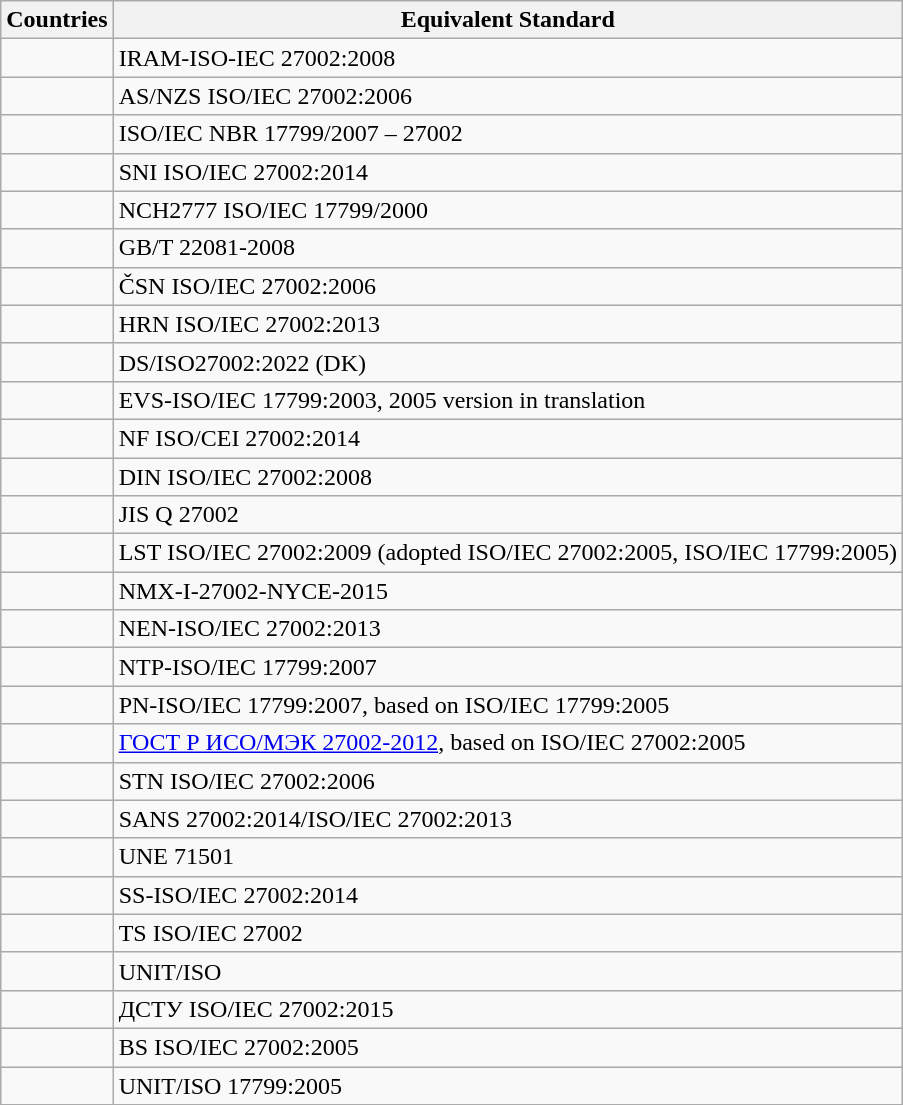<table class="wikitable">
<tr>
<th>Countries</th>
<th>Equivalent Standard</th>
</tr>
<tr>
<td></td>
<td>IRAM-ISO-IEC 27002:2008</td>
</tr>
<tr>
<td><br></td>
<td>AS/NZS ISO/IEC 27002:2006</td>
</tr>
<tr>
<td></td>
<td>ISO/IEC NBR 17799/2007 – 27002</td>
</tr>
<tr>
<td></td>
<td>SNI ISO/IEC 27002:2014</td>
</tr>
<tr>
<td></td>
<td>NCH2777 ISO/IEC 17799/2000</td>
</tr>
<tr>
<td></td>
<td>GB/T 22081-2008</td>
</tr>
<tr>
<td></td>
<td>ČSN ISO/IEC 27002:2006</td>
</tr>
<tr>
<td></td>
<td>HRN ISO/IEC 27002:2013</td>
</tr>
<tr>
<td></td>
<td>DS/ISO27002:2022 (DK)</td>
</tr>
<tr>
<td></td>
<td>EVS-ISO/IEC 17799:2003, 2005 version in translation</td>
</tr>
<tr>
<td></td>
<td>NF ISO/CEI 27002:2014</td>
</tr>
<tr>
<td></td>
<td>DIN ISO/IEC 27002:2008</td>
</tr>
<tr>
<td></td>
<td>JIS Q 27002</td>
</tr>
<tr>
<td></td>
<td>LST ISO/IEC 27002:2009 (adopted ISO/IEC 27002:2005, ISO/IEC 17799:2005)</td>
</tr>
<tr>
<td></td>
<td>NMX-I-27002-NYCE-2015</td>
</tr>
<tr>
<td></td>
<td>NEN-ISO/IEC 27002:2013</td>
</tr>
<tr>
<td></td>
<td>NTP-ISO/IEC 17799:2007</td>
</tr>
<tr>
<td></td>
<td>PN-ISO/IEC 17799:2007, based on ISO/IEC 17799:2005</td>
</tr>
<tr>
<td></td>
<td><a href='#'>ГОСТ Р ИСО/МЭК 27002-2012</a>, based on ISO/IEC 27002:2005</td>
</tr>
<tr>
<td></td>
<td>STN ISO/IEC 27002:2006</td>
</tr>
<tr>
<td></td>
<td>SANS 27002:2014/ISO/IEC 27002:2013</td>
</tr>
<tr>
<td></td>
<td>UNE 71501</td>
</tr>
<tr>
<td></td>
<td>SS-ISO/IEC 27002:2014</td>
</tr>
<tr>
<td></td>
<td>TS ISO/IEC 27002</td>
</tr>
<tr>
<td></td>
<td>UNIT/ISO</td>
</tr>
<tr>
<td></td>
<td>ДСТУ ISO/IEC 27002:2015</td>
</tr>
<tr>
<td></td>
<td>BS ISO/IEC 27002:2005</td>
</tr>
<tr>
<td></td>
<td>UNIT/ISO 17799:2005</td>
</tr>
<tr>
</tr>
</table>
